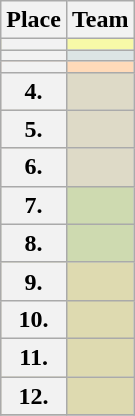<table class="wikitable" style="text-align:center">
<tr>
<th>Place</th>
<th>Team</th>
</tr>
<tr align="center" valign="top" bgcolor="#F7F9A8">
<th></th>
<td align="left"><strong></strong></td>
</tr>
<tr align="center" valign="top" bgcolor="#DCE5E5">
<th></th>
<td align="left"><strong></strong></td>
</tr>
<tr align="center" valign="top" bgcolor="#FFDAB9">
<th></th>
<td align="left"><strong></strong></td>
</tr>
<tr align="center" valign="top" bgcolor="#DEDAC7">
<th>4.</th>
<td align="left"><strong></strong></td>
</tr>
<tr align="center" valign="top" bgcolor="#DEDAC7">
<th>5.</th>
<td align="left"><strong></strong></td>
</tr>
<tr align="center" valign="top" bgcolor="#DEDAC7">
<th>6.</th>
<td align="left"><strong></strong></td>
</tr>
<tr align="center" valign="top" bgcolor="#CEDAB0">
<th>7.</th>
<td align="left"><strong></strong></td>
</tr>
<tr align="center" valign="top" bgcolor="#CEDAB0">
<th>8.</th>
<td align="left"><strong></strong></td>
</tr>
<tr align="center" valign="top" bgcolor="#DEDAB0">
<th>9.</th>
<td align="left"><strong></strong></td>
</tr>
<tr align="center" valign="top" bgcolor="#DEDAB0">
<th>10.</th>
<td align="left"><strong></strong></td>
</tr>
<tr align="center" valign="top" bgcolor="#DEDAB0">
<th>11.</th>
<td align="left"><strong></strong></td>
</tr>
<tr align="center" valign="top" bgcolor="#DEDAB0">
<th>12.</th>
<td align="left"><strong></strong></td>
</tr>
<tr align="center" valign="top" bgcolor="#DEBAB0">
</tr>
</table>
